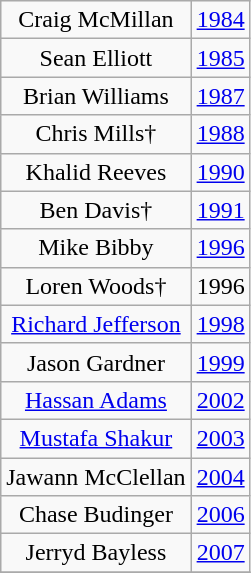<table class="wikitable" style="text-align:center;">
<tr>
<td>Craig McMillan</td>
<td><a href='#'>1984</a></td>
</tr>
<tr>
<td>Sean Elliott</td>
<td><a href='#'>1985</a></td>
</tr>
<tr>
<td>Brian Williams</td>
<td><a href='#'>1987</a></td>
</tr>
<tr>
<td>Chris Mills†</td>
<td><a href='#'>1988</a></td>
</tr>
<tr>
<td>Khalid Reeves</td>
<td><a href='#'>1990</a></td>
</tr>
<tr>
<td>Ben Davis†</td>
<td><a href='#'>1991</a></td>
</tr>
<tr>
<td>Mike Bibby</td>
<td><a href='#'>1996</a></td>
</tr>
<tr>
<td>Loren Woods†</td>
<td>1996</td>
</tr>
<tr>
<td><a href='#'>Richard Jefferson</a></td>
<td><a href='#'>1998</a></td>
</tr>
<tr>
<td>Jason Gardner</td>
<td><a href='#'>1999</a></td>
</tr>
<tr>
<td><a href='#'>Hassan Adams</a></td>
<td><a href='#'>2002</a></td>
</tr>
<tr>
<td><a href='#'>Mustafa Shakur</a></td>
<td><a href='#'>2003</a></td>
</tr>
<tr>
<td>Jawann McClellan</td>
<td><a href='#'>2004</a></td>
</tr>
<tr>
<td>Chase Budinger</td>
<td><a href='#'>2006</a></td>
</tr>
<tr>
<td>Jerryd Bayless</td>
<td><a href='#'>2007</a></td>
</tr>
<tr>
</tr>
</table>
